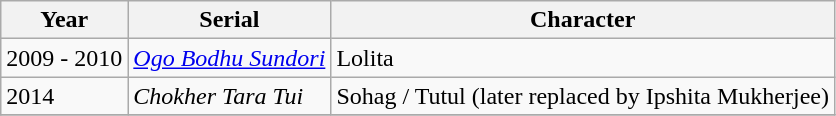<table class="wikitable sortable">
<tr>
<th>Year</th>
<th>Serial</th>
<th>Character</th>
</tr>
<tr>
<td>2009 - 2010</td>
<td><em><a href='#'>Ogo Bodhu Sundori</a></em></td>
<td>Lolita</td>
</tr>
<tr>
<td>2014</td>
<td><em>Chokher Tara Tui</em></td>
<td>Sohag / Tutul (later replaced by Ipshita Mukherjee)</td>
</tr>
<tr>
</tr>
</table>
